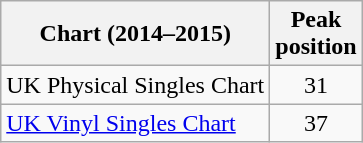<table class="wikitable sortable">
<tr>
<th>Chart (2014–2015)</th>
<th>Peak<br>position</th>
</tr>
<tr>
<td>UK Physical Singles Chart</td>
<td align="center">31</td>
</tr>
<tr>
<td><a href='#'>UK Vinyl Singles Chart</a></td>
<td align="center">37</td>
</tr>
</table>
